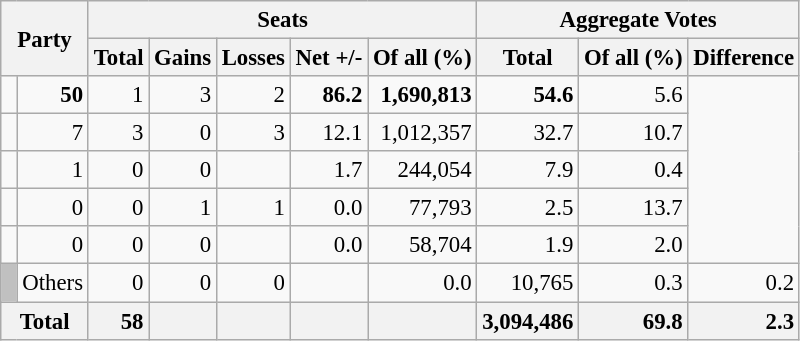<table class="wikitable sortable" style="text-align:right; font-size:95%;">
<tr>
<th colspan="2" rowspan="2">Party</th>
<th colspan="5">Seats</th>
<th colspan="3">Aggregate Votes</th>
</tr>
<tr>
<th>Total</th>
<th>Gains</th>
<th>Losses</th>
<th>Net +/-</th>
<th>Of all (%)</th>
<th>Total</th>
<th>Of all (%)</th>
<th>Difference</th>
</tr>
<tr>
<td></td>
<td><strong>50</strong></td>
<td>1</td>
<td>3</td>
<td>2</td>
<td><strong>86.2</strong></td>
<td><strong>1,690,813</strong></td>
<td><strong>54.6</strong></td>
<td>5.6</td>
</tr>
<tr>
<td></td>
<td>7</td>
<td>3</td>
<td>0</td>
<td>3</td>
<td>12.1</td>
<td>1,012,357</td>
<td>32.7</td>
<td>10.7</td>
</tr>
<tr>
<td></td>
<td>1</td>
<td>0</td>
<td>0</td>
<td></td>
<td>1.7</td>
<td>244,054</td>
<td>7.9</td>
<td>0.4</td>
</tr>
<tr>
<td></td>
<td>0</td>
<td>0</td>
<td>1</td>
<td>1</td>
<td>0.0</td>
<td>77,793</td>
<td>2.5</td>
<td>13.7</td>
</tr>
<tr>
<td></td>
<td>0</td>
<td>0</td>
<td>0</td>
<td></td>
<td>0.0</td>
<td>58,704</td>
<td>1.9</td>
<td>2.0</td>
</tr>
<tr>
<td style="background:silver;"> </td>
<td align=left>Others</td>
<td>0</td>
<td>0</td>
<td>0</td>
<td></td>
<td>0.0</td>
<td>10,765</td>
<td>0.3</td>
<td>0.2</td>
</tr>
<tr class="sortbottom">
<th colspan="2" style="background:#f2f2f2">Total</th>
<td style="background:#f2f2f2;"><strong>58</strong></td>
<td style="background:#f2f2f2;"></td>
<td style="background:#f2f2f2;"></td>
<td style="background:#f2f2f2;"></td>
<td style="background:#f2f2f2;"></td>
<td style="background:#f2f2f2;"><strong>3,094,486</strong></td>
<td style="background:#f2f2f2;"><strong>69.8</strong></td>
<td style="background:#f2f2f2;"><strong>2.3</strong></td>
</tr>
</table>
